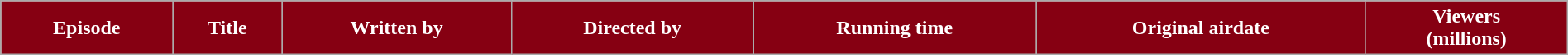<table class="wikitable plainrowheaders" style="width:100%;">
<tr style="color:#fff;">
<th style="background:#860012;">Episode</th>
<th style="background:#860012;">Title</th>
<th style="background:#860012;">Written by</th>
<th style="background:#860012;">Directed by</th>
<th style="background:#860012;">Running time</th>
<th style="background:#860012;">Original airdate</th>
<th style="background:#860012;">Viewers<br>(millions)<br></th>
</tr>
</table>
